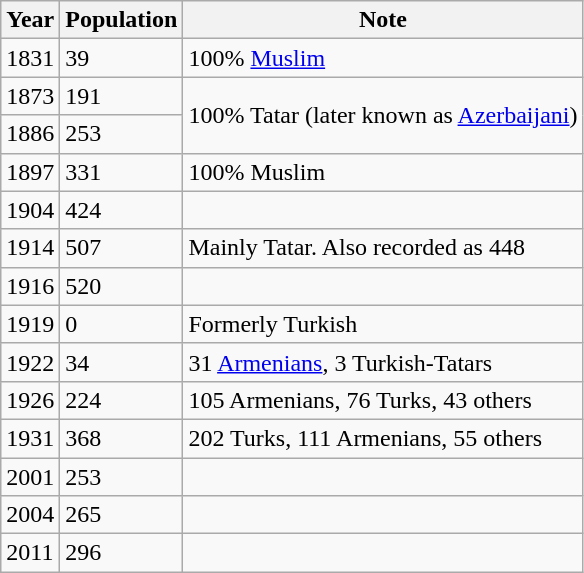<table class="wikitable sortable">
<tr>
<th>Year</th>
<th>Population</th>
<th>Note</th>
</tr>
<tr>
<td>1831</td>
<td>39</td>
<td>100% <a href='#'>Muslim</a></td>
</tr>
<tr>
<td>1873</td>
<td>191</td>
<td rowspan="2">100% Tatar (later known as <a href='#'>Azerbaijani</a>)</td>
</tr>
<tr>
<td>1886</td>
<td>253</td>
</tr>
<tr>
<td>1897</td>
<td>331</td>
<td>100% Muslim</td>
</tr>
<tr>
<td>1904</td>
<td>424</td>
<td></td>
</tr>
<tr>
<td>1914</td>
<td>507</td>
<td>Mainly Tatar. Also recorded as 448</td>
</tr>
<tr>
<td>1916</td>
<td>520</td>
<td></td>
</tr>
<tr>
<td>1919</td>
<td>0</td>
<td>Formerly Turkish</td>
</tr>
<tr>
<td>1922</td>
<td>34</td>
<td>31 <a href='#'>Armenians</a>, 3 Turkish-Tatars</td>
</tr>
<tr>
<td>1926</td>
<td>224</td>
<td>105 Armenians, 76 Turks, 43 others</td>
</tr>
<tr>
<td>1931</td>
<td>368</td>
<td>202 Turks, 111 Armenians, 55 others</td>
</tr>
<tr>
<td>2001</td>
<td>253</td>
<td></td>
</tr>
<tr>
<td>2004</td>
<td>265</td>
<td></td>
</tr>
<tr>
<td>2011</td>
<td>296</td>
<td></td>
</tr>
</table>
